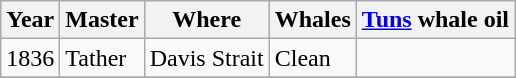<table class="sortable wikitable">
<tr>
<th>Year</th>
<th>Master</th>
<th>Where</th>
<th>Whales</th>
<th><a href='#'>Tuns</a> whale oil</th>
</tr>
<tr>
<td>1836</td>
<td>Tather</td>
<td>Davis Strait</td>
<td>Clean</td>
<td></td>
</tr>
<tr>
</tr>
</table>
